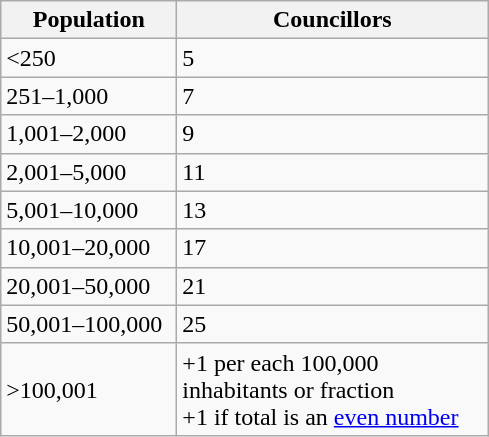<table class="wikitable" style="text-align:left;">
<tr>
<th width="110">Population</th>
<th width="200">Councillors</th>
</tr>
<tr>
<td><250</td>
<td>5</td>
</tr>
<tr>
<td>251–1,000</td>
<td>7</td>
</tr>
<tr>
<td>1,001–2,000</td>
<td>9</td>
</tr>
<tr>
<td>2,001–5,000</td>
<td>11</td>
</tr>
<tr>
<td>5,001–10,000</td>
<td>13</td>
</tr>
<tr>
<td>10,001–20,000</td>
<td>17</td>
</tr>
<tr>
<td>20,001–50,000</td>
<td>21</td>
</tr>
<tr>
<td>50,001–100,000</td>
<td>25</td>
</tr>
<tr>
<td>>100,001</td>
<td>+1 per each 100,000 inhabitants or fraction<br>+1 if total is an <a href='#'>even number</a></td>
</tr>
</table>
